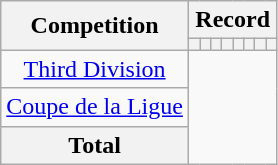<table class="wikitable" style="text-align: center">
<tr>
<th rowspan=2>Competition</th>
<th colspan=8>Record</th>
</tr>
<tr>
<th></th>
<th></th>
<th></th>
<th></th>
<th></th>
<th></th>
<th></th>
<th></th>
</tr>
<tr>
<td><a href='#'>Third Division</a><br></td>
</tr>
<tr>
<td><a href='#'>Coupe de la Ligue</a><br></td>
</tr>
<tr>
<th>Total<br></th>
</tr>
</table>
